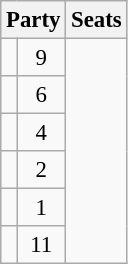<table class="wikitable" style="font-size: 95%;">
<tr>
<th colspan=2>Party</th>
<th>Seats</th>
</tr>
<tr>
<td></td>
<td align="center">9</td>
</tr>
<tr>
<td></td>
<td align="center">6</td>
</tr>
<tr>
<td></td>
<td align="center">4</td>
</tr>
<tr>
<td></td>
<td align="center">2</td>
</tr>
<tr>
<td></td>
<td align="center">1</td>
</tr>
<tr>
<td></td>
<td align="center">11</td>
</tr>
</table>
